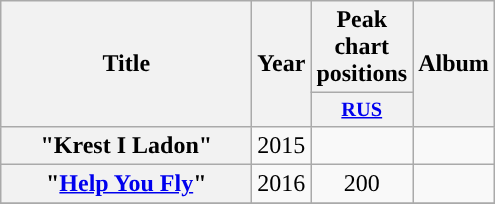<table class="wikitable plainrowheaders" style="text-align:center;">
<tr>
<th scope="col" rowspan="2" style="width:10em;">Title</th>
<th scope="col" rowspan="2" style="width:1em;">Year</th>
<th scope="col" colspan="1">Peak chart positions</th>
<th scope="col" rowspan="2">Album</th>
</tr>
<tr>
<th scope="col" style="width:3em;font-size:85%;"><a href='#'>RUS</a></th>
</tr>
<tr>
<th scope="row">"Krest I Ladon"</th>
<td>2015</td>
<td></td>
<td></td>
</tr>
<tr>
<th scope="row">"<a href='#'>Help You Fly</a>"</th>
<td>2016</td>
<td>200</td>
<td></td>
</tr>
<tr>
</tr>
</table>
